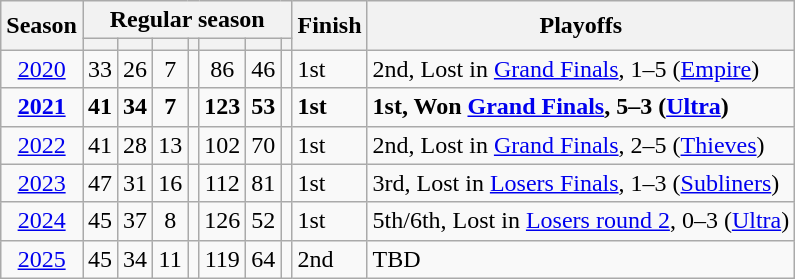<table class="wikitable" style="text-align:center;">
<tr>
<th rowspan="2">Season</th>
<th colspan="7">Regular season</th>
<th rowspan="2">Finish</th>
<th rowspan="2">Playoffs</th>
</tr>
<tr>
<th></th>
<th></th>
<th></th>
<th></th>
<th></th>
<th></th>
<th></th>
</tr>
<tr>
<td><a href='#'>2020</a></td>
<td>33</td>
<td>26</td>
<td>7</td>
<td></td>
<td>86</td>
<td>46</td>
<td></td>
<td align=left>1st</td>
<td align=left>2nd, Lost in <a href='#'>Grand Finals</a>, 1–5 (<a href='#'>Empire</a>)</td>
</tr>
<tr>
<td><strong><a href='#'>2021</a></strong></td>
<td><strong>41</strong></td>
<td><strong>34</strong></td>
<td><strong>7</strong></td>
<td><strong></strong></td>
<td><strong>123</strong></td>
<td><strong>53</strong></td>
<td><strong></strong></td>
<td align=left><strong>1st</strong></td>
<td align=left><strong>1st, Won <a href='#'>Grand Finals</a>, 5–3 (<a href='#'>Ultra</a>)</strong></td>
</tr>
<tr>
<td><a href='#'>2022</a></td>
<td>41</td>
<td>28</td>
<td>13</td>
<td></td>
<td>102</td>
<td>70</td>
<td></td>
<td align=left>1st</td>
<td align=left>2nd, Lost in <a href='#'>Grand Finals</a>, 2–5 (<a href='#'>Thieves</a>)</td>
</tr>
<tr>
<td><a href='#'>2023</a></td>
<td>47</td>
<td>31</td>
<td>16</td>
<td></td>
<td>112</td>
<td>81</td>
<td></td>
<td align=left>1st</td>
<td align=left>3rd, Lost in <a href='#'>Losers Finals</a>, 1–3 (<a href='#'>Subliners</a>)</td>
</tr>
<tr>
<td><a href='#'>2024</a></td>
<td>45</td>
<td>37</td>
<td>8</td>
<td></td>
<td>126</td>
<td>52</td>
<td></td>
<td align=left>1st</td>
<td align=left>5th/6th, Lost in <a href='#'>Losers round 2</a>, 0–3 (<a href='#'>Ultra</a>)</td>
</tr>
<tr>
<td><a href='#'>2025</a></td>
<td>45</td>
<td>34</td>
<td>11</td>
<td></td>
<td>119</td>
<td>64</td>
<td></td>
<td align=left>2nd</td>
<td align=left>TBD</td>
</tr>
</table>
